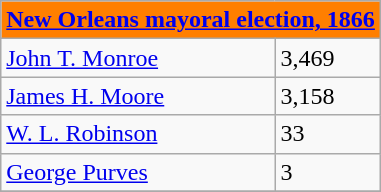<table class="wikitable">
<tr>
<th colspan="7" style="background-color:#FF7F00;text-align:center;"><a href='#'>New Orleans mayoral election, 1866</a></th>
</tr>
<tr>
<td><a href='#'>John T. Monroe</a></td>
<td>3,469</td>
</tr>
<tr>
<td><a href='#'>James H. Moore</a></td>
<td>3,158</td>
</tr>
<tr>
<td><a href='#'>W. L. Robinson</a></td>
<td>33</td>
</tr>
<tr>
<td><a href='#'>George Purves</a></td>
<td>3</td>
</tr>
<tr>
</tr>
</table>
